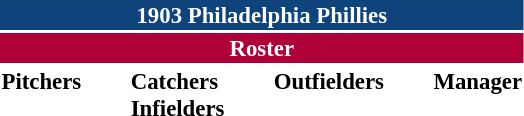<table class="toccolours" style="font-size: 95%;">
<tr>
<th colspan="10" style="background-color: #0f437c; color: white; text-align: center;">1903 Philadelphia Phillies</th>
</tr>
<tr>
<td colspan="10" style="background-color: #af0039; color: white; text-align: center;"><strong>Roster</strong></td>
</tr>
<tr>
<td valign="top"><strong>Pitchers</strong><br>







</td>
<td width="25px"></td>
<td valign="top"><strong>Catchers</strong><br>


<strong>Infielders</strong>






</td>
<td width="25px"></td>
<td valign="top"><strong>Outfielders</strong><br>



</td>
<td width="25px"></td>
<td valign="top"><strong>Manager</strong><br></td>
</tr>
</table>
